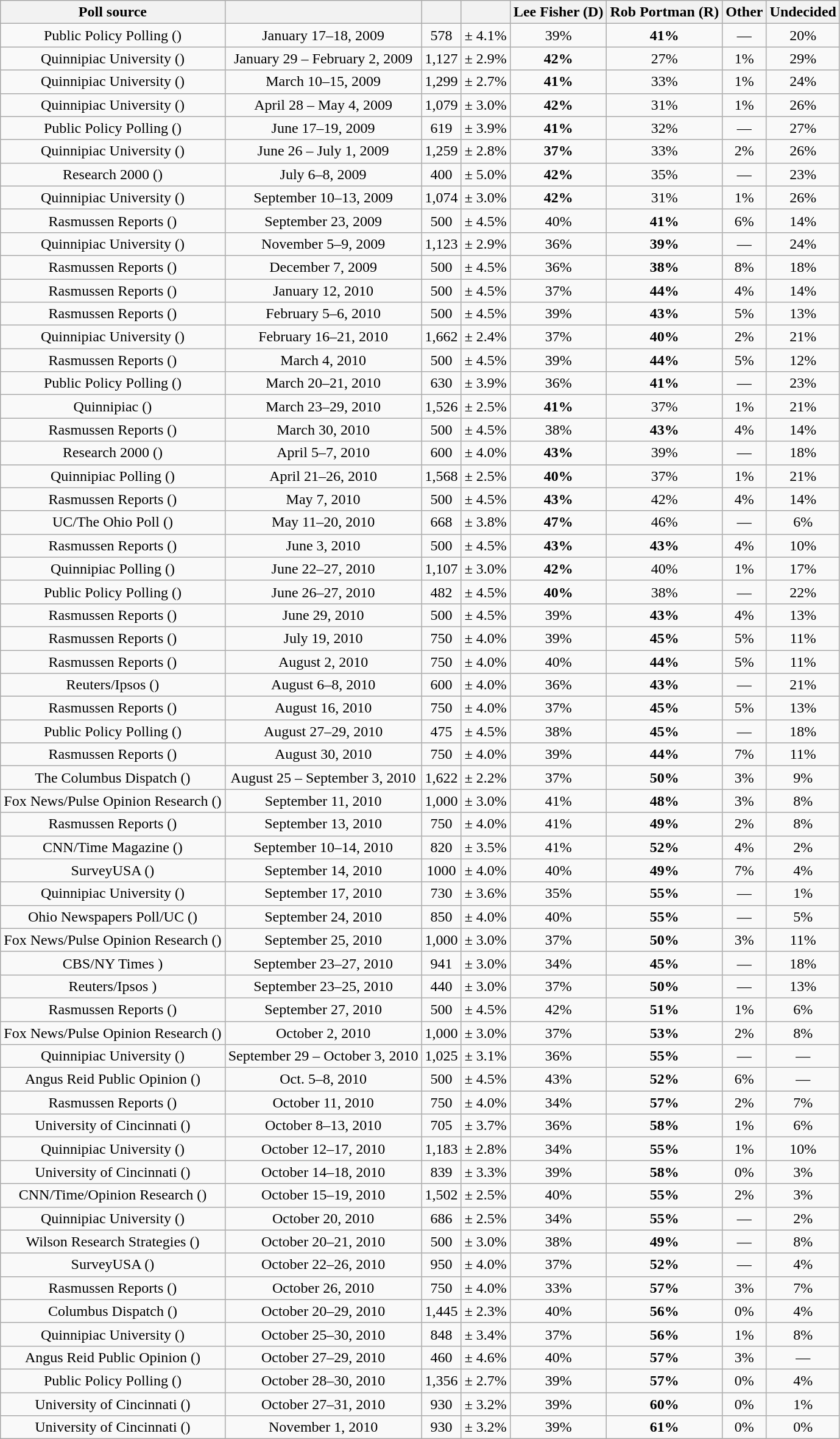<table class="wikitable" style="text-align:center">
<tr valign=bottom>
<th>Poll source</th>
<th></th>
<th></th>
<th></th>
<th>Lee Fisher (D)</th>
<th>Rob Portman (R)</th>
<th>Other</th>
<th>Undecided</th>
</tr>
<tr>
<td>Public Policy Polling ()</td>
<td>January 17–18, 2009</td>
<td>578</td>
<td>± 4.1%</td>
<td>39%</td>
<td><strong>41%</strong></td>
<td>—</td>
<td>20%</td>
</tr>
<tr>
<td>Quinnipiac University ()</td>
<td>January 29 – February 2, 2009</td>
<td>1,127</td>
<td>± 2.9%</td>
<td><strong>42%</strong></td>
<td>27%</td>
<td>1%</td>
<td>29%</td>
</tr>
<tr>
<td>Quinnipiac University ()</td>
<td>March 10–15, 2009</td>
<td>1,299</td>
<td>± 2.7%</td>
<td><strong>41%</strong></td>
<td>33%</td>
<td>1%</td>
<td>24%</td>
</tr>
<tr>
<td>Quinnipiac University ()</td>
<td>April 28 – May 4, 2009</td>
<td>1,079</td>
<td>± 3.0%</td>
<td><strong>42%</strong></td>
<td>31%</td>
<td>1%</td>
<td>26%</td>
</tr>
<tr>
<td>Public Policy Polling ()</td>
<td>June 17–19, 2009</td>
<td>619</td>
<td>± 3.9%</td>
<td><strong>41%</strong></td>
<td>32%</td>
<td>—</td>
<td>27%</td>
</tr>
<tr>
<td>Quinnipiac University ()</td>
<td>June 26 – July 1, 2009</td>
<td>1,259</td>
<td>± 2.8%</td>
<td><strong>37%</strong></td>
<td>33%</td>
<td>2%</td>
<td>26%</td>
</tr>
<tr>
<td>Research 2000 ()</td>
<td>July 6–8, 2009</td>
<td>400</td>
<td>± 5.0%</td>
<td><strong>42%</strong></td>
<td>35%</td>
<td>—</td>
<td>23%</td>
</tr>
<tr>
<td>Quinnipiac University ()</td>
<td>September 10–13, 2009</td>
<td>1,074</td>
<td>± 3.0%</td>
<td><strong>42%</strong></td>
<td>31%</td>
<td>1%</td>
<td>26%</td>
</tr>
<tr>
<td>Rasmussen Reports ()</td>
<td>September 23, 2009</td>
<td>500</td>
<td>± 4.5%</td>
<td>40%</td>
<td><strong>41%</strong></td>
<td>6%</td>
<td>14%</td>
</tr>
<tr>
<td>Quinnipiac University ()</td>
<td>November 5–9, 2009</td>
<td>1,123</td>
<td>± 2.9%</td>
<td>36%</td>
<td><strong>39%</strong></td>
<td>—</td>
<td>24%</td>
</tr>
<tr>
<td>Rasmussen Reports ()</td>
<td>December 7, 2009</td>
<td>500</td>
<td>± 4.5%</td>
<td>36%</td>
<td><strong>38%</strong></td>
<td>8%</td>
<td>18%</td>
</tr>
<tr>
<td>Rasmussen Reports ()</td>
<td>January 12, 2010</td>
<td>500</td>
<td>± 4.5%</td>
<td>37%</td>
<td><strong>44%</strong></td>
<td>4%</td>
<td>14%</td>
</tr>
<tr>
<td>Rasmussen Reports ()</td>
<td>February 5–6, 2010</td>
<td>500</td>
<td>± 4.5%</td>
<td>39%</td>
<td><strong>43%</strong></td>
<td>5%</td>
<td>13%</td>
</tr>
<tr>
<td>Quinnipiac University ()</td>
<td>February 16–21, 2010</td>
<td>1,662</td>
<td>± 2.4%</td>
<td>37%</td>
<td><strong>40%</strong></td>
<td>2%</td>
<td>21%</td>
</tr>
<tr>
<td>Rasmussen Reports ()</td>
<td>March 4, 2010</td>
<td>500</td>
<td>± 4.5%</td>
<td>39%</td>
<td><strong>44%</strong></td>
<td>5%</td>
<td>12%</td>
</tr>
<tr>
<td>Public Policy Polling ()</td>
<td>March 20–21, 2010</td>
<td>630</td>
<td>± 3.9%</td>
<td>36%</td>
<td><strong>41%</strong></td>
<td>—</td>
<td>23%</td>
</tr>
<tr>
<td>Quinnipiac ()</td>
<td>March 23–29, 2010</td>
<td>1,526</td>
<td>± 2.5%</td>
<td><strong>41%</strong></td>
<td>37%</td>
<td>1%</td>
<td>21%</td>
</tr>
<tr>
<td>Rasmussen Reports ()</td>
<td>March 30, 2010</td>
<td>500</td>
<td>± 4.5%</td>
<td>38%</td>
<td><strong>43%</strong></td>
<td>4%</td>
<td>14%</td>
</tr>
<tr>
<td>Research 2000 ()</td>
<td>April 5–7, 2010</td>
<td>600</td>
<td>± 4.0%</td>
<td><strong>43%</strong></td>
<td>39%</td>
<td>—</td>
<td>18%</td>
</tr>
<tr>
<td>Quinnipiac Polling ()</td>
<td>April 21–26, 2010</td>
<td>1,568</td>
<td>± 2.5%</td>
<td><strong>40%</strong></td>
<td>37%</td>
<td>1%</td>
<td>21%</td>
</tr>
<tr>
<td>Rasmussen Reports ()</td>
<td>May 7, 2010</td>
<td>500</td>
<td>± 4.5%</td>
<td><strong>43%</strong></td>
<td>42%</td>
<td>4%</td>
<td>14%</td>
</tr>
<tr>
<td>UC/The Ohio Poll ()</td>
<td>May 11–20, 2010</td>
<td>668</td>
<td>± 3.8%</td>
<td><strong>47%</strong></td>
<td>46%</td>
<td>—</td>
<td>6%</td>
</tr>
<tr>
<td>Rasmussen Reports ()</td>
<td>June 3, 2010</td>
<td>500</td>
<td>± 4.5%</td>
<td><strong>43%</strong></td>
<td><strong>43%</strong></td>
<td>4%</td>
<td>10%</td>
</tr>
<tr>
<td>Quinnipiac Polling ()</td>
<td>June 22–27, 2010</td>
<td>1,107</td>
<td>± 3.0%</td>
<td><strong>42%</strong></td>
<td>40%</td>
<td>1%</td>
<td>17%</td>
</tr>
<tr>
<td>Public Policy Polling ()</td>
<td>June 26–27, 2010</td>
<td>482</td>
<td>± 4.5%</td>
<td><strong>40%</strong></td>
<td>38%</td>
<td>––</td>
<td>22%</td>
</tr>
<tr>
<td>Rasmussen Reports ()</td>
<td>June 29, 2010</td>
<td>500</td>
<td>± 4.5%</td>
<td>39%</td>
<td><strong>43%</strong></td>
<td>4%</td>
<td>13%</td>
</tr>
<tr>
<td>Rasmussen Reports ()</td>
<td>July 19, 2010</td>
<td>750</td>
<td>± 4.0%</td>
<td>39%</td>
<td><strong>45%</strong></td>
<td>5%</td>
<td>11%</td>
</tr>
<tr>
<td>Rasmussen Reports ()</td>
<td>August 2, 2010</td>
<td>750</td>
<td>± 4.0%</td>
<td>40%</td>
<td><strong>44%</strong></td>
<td>5%</td>
<td>11%</td>
</tr>
<tr>
<td>Reuters/Ipsos ()</td>
<td>August 6–8, 2010</td>
<td>600</td>
<td>± 4.0%</td>
<td>36%</td>
<td><strong>43%</strong></td>
<td>—</td>
<td>21%</td>
</tr>
<tr>
<td>Rasmussen Reports ()</td>
<td>August 16, 2010</td>
<td>750</td>
<td>± 4.0%</td>
<td>37%</td>
<td><strong>45%</strong></td>
<td>5%</td>
<td>13%</td>
</tr>
<tr>
<td>Public Policy Polling ()</td>
<td>August 27–29, 2010</td>
<td>475</td>
<td>± 4.5%</td>
<td>38%</td>
<td><strong>45%</strong></td>
<td>—</td>
<td>18%</td>
</tr>
<tr>
<td>Rasmussen Reports ()</td>
<td>August 30, 2010</td>
<td>750</td>
<td>± 4.0%</td>
<td>39%</td>
<td><strong>44%</strong></td>
<td>7%</td>
<td>11%</td>
</tr>
<tr>
<td>The Columbus Dispatch ()</td>
<td>August 25 – September 3, 2010</td>
<td>1,622</td>
<td>± 2.2%</td>
<td>37%</td>
<td><strong>50%</strong></td>
<td>3%</td>
<td>9%</td>
</tr>
<tr>
<td>Fox News/Pulse Opinion Research ()</td>
<td>September 11, 2010</td>
<td>1,000</td>
<td>± 3.0%</td>
<td>41%</td>
<td><strong>48%</strong></td>
<td>3%</td>
<td>8%</td>
</tr>
<tr>
<td>Rasmussen Reports ()</td>
<td>September 13, 2010</td>
<td>750</td>
<td>± 4.0%</td>
<td>41%</td>
<td><strong>49%</strong></td>
<td>2%</td>
<td>8%</td>
</tr>
<tr>
<td>CNN/Time Magazine ()</td>
<td>September 10–14, 2010</td>
<td>820</td>
<td>± 3.5%</td>
<td>41%</td>
<td><strong>52%</strong></td>
<td>4%</td>
<td>2%</td>
</tr>
<tr>
<td>SurveyUSA ()</td>
<td>September 14, 2010</td>
<td>1000</td>
<td>± 4.0%</td>
<td>40%</td>
<td><strong>49%</strong></td>
<td>7%</td>
<td>4%</td>
</tr>
<tr>
<td>Quinnipiac University ()</td>
<td>September 17, 2010</td>
<td>730</td>
<td>± 3.6%</td>
<td>35%</td>
<td><strong>55%</strong></td>
<td>—</td>
<td>1%</td>
</tr>
<tr>
<td>Ohio Newspapers Poll/UC ()</td>
<td>September 24, 2010</td>
<td>850</td>
<td>± 4.0%</td>
<td>40%</td>
<td><strong>55%</strong></td>
<td>—</td>
<td>5%</td>
</tr>
<tr>
<td>Fox News/Pulse Opinion Research ()</td>
<td>September 25, 2010</td>
<td>1,000</td>
<td>± 3.0%</td>
<td>37%</td>
<td><strong>50%</strong></td>
<td>3%</td>
<td>11%</td>
</tr>
<tr>
<td>CBS/NY Times )</td>
<td>September 23–27, 2010</td>
<td>941</td>
<td>± 3.0%</td>
<td>34%</td>
<td><strong>45%</strong></td>
<td>—</td>
<td>18%</td>
</tr>
<tr>
<td>Reuters/Ipsos )</td>
<td>September 23–25, 2010</td>
<td>440</td>
<td>± 3.0%</td>
<td>37%</td>
<td><strong>50%</strong></td>
<td>—</td>
<td>13%</td>
</tr>
<tr>
<td>Rasmussen Reports ()</td>
<td>September 27, 2010</td>
<td>500</td>
<td>± 4.5%</td>
<td>42%</td>
<td><strong>51%</strong></td>
<td>1%</td>
<td>6%</td>
</tr>
<tr>
<td>Fox News/Pulse Opinion Research ()</td>
<td>October 2, 2010</td>
<td>1,000</td>
<td>± 3.0%</td>
<td>37%</td>
<td><strong>53%</strong></td>
<td>2%</td>
<td>8%</td>
</tr>
<tr>
<td>Quinnipiac University ()</td>
<td>September 29 – October 3, 2010</td>
<td>1,025</td>
<td>± 3.1%</td>
<td>36%</td>
<td><strong>55%</strong></td>
<td>—</td>
<td>—</td>
</tr>
<tr>
<td>Angus Reid Public Opinion ()</td>
<td>Oct. 5–8, 2010</td>
<td>500</td>
<td>± 4.5%</td>
<td>43%</td>
<td><strong>52%</strong></td>
<td>6%</td>
<td>—</td>
</tr>
<tr>
<td>Rasmussen Reports ()</td>
<td>October 11, 2010</td>
<td>750</td>
<td>± 4.0%</td>
<td>34%</td>
<td><strong>57%</strong></td>
<td>2%</td>
<td>7%</td>
</tr>
<tr>
<td>University of Cincinnati ()</td>
<td>October 8–13, 2010</td>
<td>705</td>
<td>± 3.7%</td>
<td>36%</td>
<td><strong>58%</strong></td>
<td>1%</td>
<td>6%</td>
</tr>
<tr>
<td>Quinnipiac University ()</td>
<td>October 12–17, 2010</td>
<td>1,183</td>
<td>± 2.8%</td>
<td>34%</td>
<td><strong>55%</strong></td>
<td>1%</td>
<td>10%</td>
</tr>
<tr>
<td>University of Cincinnati ()</td>
<td>October 14–18, 2010</td>
<td>839</td>
<td>± 3.3%</td>
<td>39%</td>
<td><strong>58%</strong></td>
<td>0%</td>
<td>3%</td>
</tr>
<tr>
<td>CNN/Time/Opinion Research ()</td>
<td>October 15–19, 2010</td>
<td>1,502</td>
<td>± 2.5%</td>
<td>40%</td>
<td><strong>55%</strong></td>
<td>2%</td>
<td>3%</td>
</tr>
<tr>
<td>Quinnipiac University ()</td>
<td>October 20, 2010</td>
<td>686</td>
<td>± 2.5%</td>
<td>34%</td>
<td><strong>55%</strong></td>
<td>—</td>
<td>2%</td>
</tr>
<tr>
<td>Wilson Research Strategies ()</td>
<td>October 20–21, 2010</td>
<td>500</td>
<td>± 3.0%</td>
<td>38%</td>
<td><strong>49%</strong></td>
<td>—</td>
<td>8%</td>
</tr>
<tr>
<td>SurveyUSA ()</td>
<td>October 22–26, 2010</td>
<td>950</td>
<td>± 4.0%</td>
<td>37%</td>
<td><strong>52%</strong></td>
<td>—</td>
<td>4%</td>
</tr>
<tr>
<td>Rasmussen Reports ()</td>
<td>October 26, 2010</td>
<td>750</td>
<td>± 4.0%</td>
<td>33%</td>
<td><strong>57%</strong></td>
<td>3%</td>
<td>7%</td>
</tr>
<tr>
<td>Columbus Dispatch ()</td>
<td>October 20–29, 2010</td>
<td>1,445</td>
<td>± 2.3%</td>
<td>40%</td>
<td><strong>56%</strong></td>
<td>0%</td>
<td>4%</td>
</tr>
<tr>
<td>Quinnipiac University ()</td>
<td>October 25–30, 2010</td>
<td>848</td>
<td>± 3.4%</td>
<td>37%</td>
<td><strong>56%</strong></td>
<td>1%</td>
<td>8%</td>
</tr>
<tr>
<td>Angus Reid Public Opinion ()</td>
<td>October 27–29, 2010</td>
<td>460</td>
<td>± 4.6%</td>
<td>40%</td>
<td><strong>57%</strong></td>
<td>3%</td>
<td>—</td>
</tr>
<tr>
<td>Public Policy Polling ()</td>
<td>October 28–30, 2010</td>
<td>1,356</td>
<td>± 2.7%</td>
<td>39%</td>
<td><strong>57%</strong></td>
<td>0%</td>
<td>4%</td>
</tr>
<tr>
<td>University of Cincinnati ()</td>
<td>October 27–31, 2010</td>
<td>930</td>
<td>± 3.2%</td>
<td>39%</td>
<td><strong>60%</strong></td>
<td>0%</td>
<td>1%</td>
</tr>
<tr>
<td>University of Cincinnati ()</td>
<td>November 1, 2010</td>
<td>930</td>
<td>± 3.2%</td>
<td>39%</td>
<td><strong>61%</strong></td>
<td>0%</td>
<td>0%</td>
</tr>
</table>
